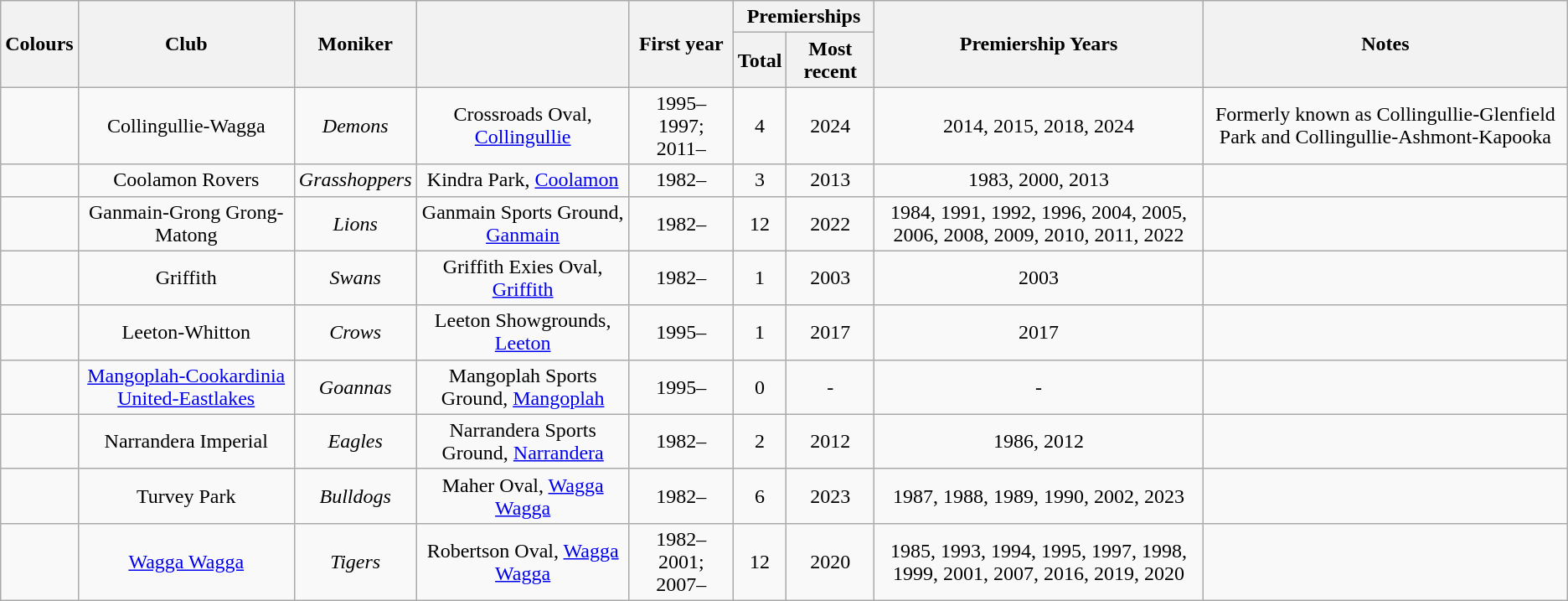<table class="wikitable sortable" style="text-align:center; width:100% style="font-size:85%">
<tr>
<th rowspan="2" class="unsortable">Colours</th>
<th rowspan="2">Club</th>
<th rowspan=2>Moniker</th>
<th rowspan=2></th>
<th rowspan=2>First year</th>
<th colspan=2>Premierships</th>
<th rowspan=2 class=unsortable>Premiership Years</th>
<th rowspan="2">Notes</th>
</tr>
<tr>
<th data-sort-type=number>Total</th>
<th>Most recent</th>
</tr>
<tr>
<td></td>
<td>Collingullie-Wagga</td>
<td><em>Demons</em></td>
<td>Crossroads Oval, <a href='#'>Collingullie</a></td>
<td>1995–1997; 2011–</td>
<td>4</td>
<td>2024</td>
<td>2014, 2015, 2018, 2024</td>
<td>Formerly known as Collingullie-Glenfield Park and Collingullie-Ashmont-Kapooka</td>
</tr>
<tr>
<td></td>
<td>Coolamon Rovers</td>
<td><em>Grasshoppers</em></td>
<td>Kindra Park, <a href='#'>Coolamon</a></td>
<td>1982–</td>
<td>3</td>
<td>2013</td>
<td>1983, 2000, 2013</td>
<td></td>
</tr>
<tr>
<td></td>
<td>Ganmain-Grong Grong-Matong</td>
<td><em>Lions</em></td>
<td>Ganmain Sports Ground, <a href='#'>Ganmain</a></td>
<td>1982–</td>
<td>12</td>
<td>2022</td>
<td>1984, 1991, 1992, 1996, 2004, 2005, 2006, 2008, 2009, 2010, 2011, 2022</td>
<td></td>
</tr>
<tr>
<td></td>
<td>Griffith</td>
<td><em>Swans</em></td>
<td>Griffith Exies Oval, <a href='#'>Griffith</a></td>
<td>1982–</td>
<td>1</td>
<td>2003</td>
<td>2003</td>
<td></td>
</tr>
<tr>
<td></td>
<td>Leeton-Whitton</td>
<td><em>Crows</em></td>
<td>Leeton Showgrounds, <a href='#'>Leeton</a></td>
<td>1995–</td>
<td>1</td>
<td>2017</td>
<td>2017</td>
<td></td>
</tr>
<tr>
<td></td>
<td><a href='#'>Mangoplah-Cookardinia United-Eastlakes</a></td>
<td><em>Goannas</em></td>
<td>Mangoplah Sports Ground, <a href='#'>Mangoplah</a></td>
<td>1995–</td>
<td>0</td>
<td>-</td>
<td>-</td>
<td></td>
</tr>
<tr>
<td></td>
<td>Narrandera Imperial</td>
<td><em>Eagles</em></td>
<td>Narrandera Sports Ground, <a href='#'>Narrandera</a></td>
<td>1982–</td>
<td>2</td>
<td>2012</td>
<td>1986, 2012</td>
<td></td>
</tr>
<tr>
<td></td>
<td>Turvey Park</td>
<td><em>Bulldogs</em></td>
<td>Maher Oval, <a href='#'>Wagga Wagga</a></td>
<td>1982–</td>
<td>6</td>
<td>2023</td>
<td>1987, 1988, 1989, 1990, 2002, 2023</td>
<td></td>
</tr>
<tr>
<td></td>
<td><a href='#'>Wagga Wagga</a></td>
<td><em>Tigers</em></td>
<td>Robertson Oval, <a href='#'>Wagga Wagga</a></td>
<td>1982–2001; 2007–</td>
<td>12</td>
<td>2020</td>
<td>1985, 1993, 1994, 1995, 1997, 1998, 1999, 2001, 2007, 2016, 2019, 2020</td>
<td></td>
</tr>
</table>
